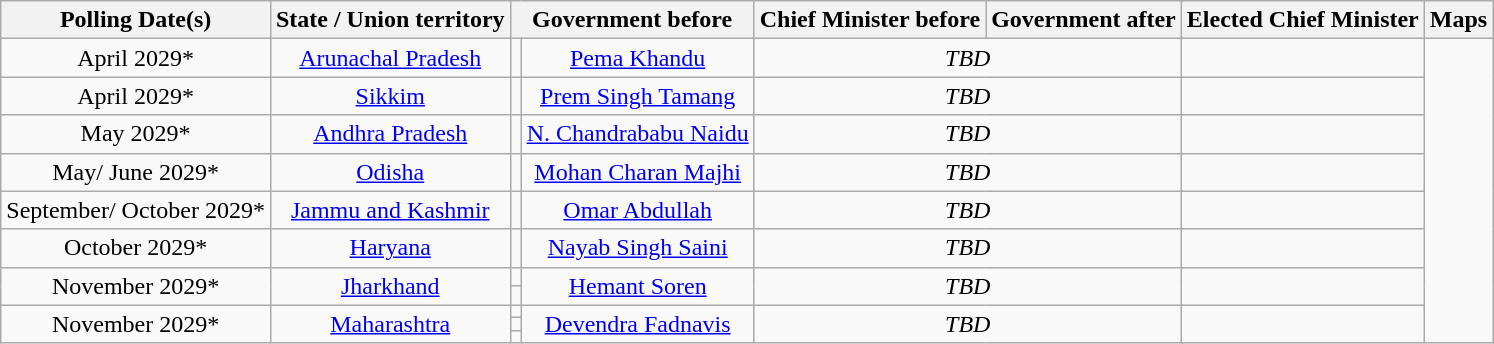<table class="wikitable sortable">
<tr>
<th>Polling Date(s)</th>
<th>State / Union territory</th>
<th colspan="2">Government before</th>
<th>Chief Minister before</th>
<th colspan="2">Government after</th>
<th>Elected Chief Minister</th>
<th>Maps</th>
</tr>
<tr style="text-align:center;">
<td>April 2029*</td>
<td><a href='#'>Arunachal Pradesh</a></td>
<td></td>
<td><a href='#'>Pema Khandu</a></td>
<td colspan="3"><em>TBD</em></td>
<td></td>
</tr>
<tr style="text-align:center;">
<td>April 2029*</td>
<td><a href='#'>Sikkim</a></td>
<td></td>
<td><a href='#'>Prem Singh Tamang</a></td>
<td colspan="3"><em>TBD</em></td>
<td></td>
</tr>
<tr style="text-align:center;">
<td>May 2029*</td>
<td><a href='#'>Andhra Pradesh</a></td>
<td></td>
<td><a href='#'>N. Chandrababu Naidu</a></td>
<td colspan="3"><em>TBD</em></td>
<td></td>
</tr>
<tr style="text-align:center;">
<td>May/ June 2029*</td>
<td><a href='#'>Odisha</a></td>
<td></td>
<td><a href='#'>Mohan Charan Majhi</a></td>
<td colspan="3"><em>TBD</em></td>
<td></td>
</tr>
<tr style="text-align:center;">
<td>September/ October 2029*</td>
<td><a href='#'>Jammu and Kashmir</a></td>
<td></td>
<td><a href='#'>Omar Abdullah</a></td>
<td colspan="3"><em>TBD</em></td>
<td></td>
</tr>
<tr style="text-align:center;">
<td>October 2029*</td>
<td><a href='#'>Haryana</a></td>
<td></td>
<td><a href='#'>Nayab Singh Saini</a></td>
<td colspan="3"><em>TBD</em></td>
<td></td>
</tr>
<tr style="text-align:center;">
<td rowspan="2">November 2029*</td>
<td rowspan="2"><a href='#'>Jharkhand</a></td>
<td></td>
<td rowspan="2"><a href='#'>Hemant Soren</a></td>
<td colspan="3" rowspan="2"><em>TBD</em></td>
<td rowspan="2"></td>
</tr>
<tr>
<td></td>
</tr>
<tr style="text-align:center;">
<td rowspan="3">November 2029*</td>
<td rowspan="3"><a href='#'>Maharashtra</a></td>
<td></td>
<td rowspan = "3"><a href='#'>Devendra Fadnavis</a></td>
<td colspan="3" rowspan="3"><em>TBD</em></td>
<td rowspan="3"></td>
</tr>
<tr>
<td></td>
</tr>
<tr>
<td></td>
</tr>
</table>
